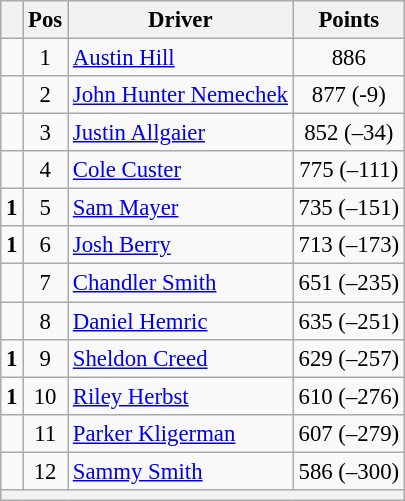<table class="wikitable" style="font-size: 95%;">
<tr>
<th></th>
<th>Pos</th>
<th>Driver</th>
<th>Points</th>
</tr>
<tr>
<td align="left"></td>
<td style="text-align:center;">1</td>
<td><a href='#'>Austin Hill</a></td>
<td style="text-align:center;">886</td>
</tr>
<tr>
<td align="left"></td>
<td style="text-align:center;">2</td>
<td><a href='#'>John Hunter Nemechek</a></td>
<td style="text-align:center;">877 (-9)</td>
</tr>
<tr>
<td align="left"></td>
<td style="text-align:center;">3</td>
<td><a href='#'>Justin Allgaier</a></td>
<td style="text-align:center;">852 (–34)</td>
</tr>
<tr>
<td align="left"></td>
<td style="text-align:center;">4</td>
<td><a href='#'>Cole Custer</a></td>
<td style="text-align:center;">775 (–111)</td>
</tr>
<tr>
<td align="left"> <strong>1</strong></td>
<td style="text-align:center;">5</td>
<td><a href='#'>Sam Mayer</a></td>
<td style="text-align:center;">735 (–151)</td>
</tr>
<tr>
<td align="left"> <strong>1</strong></td>
<td style="text-align:center;">6</td>
<td><a href='#'>Josh Berry</a></td>
<td style="text-align:center;">713 (–173)</td>
</tr>
<tr>
<td align="left"></td>
<td style="text-align:center;">7</td>
<td><a href='#'>Chandler Smith</a></td>
<td style="text-align:center;">651 (–235)</td>
</tr>
<tr>
<td align="left"></td>
<td style="text-align:center;">8</td>
<td><a href='#'>Daniel Hemric</a></td>
<td style="text-align:center;">635 (–251)</td>
</tr>
<tr>
<td align="left"> <strong>1</strong></td>
<td style="text-align:center;">9</td>
<td><a href='#'>Sheldon Creed</a></td>
<td style="text-align:center;">629 (–257)</td>
</tr>
<tr>
<td align="left"> <strong>1</strong></td>
<td style="text-align:center;">10</td>
<td><a href='#'>Riley Herbst</a></td>
<td style="text-align:center;">610 (–276)</td>
</tr>
<tr>
<td align="left"></td>
<td style="text-align:center;">11</td>
<td><a href='#'>Parker Kligerman</a></td>
<td style="text-align:center;">607 (–279)</td>
</tr>
<tr>
<td align="left"></td>
<td style="text-align:center;">12</td>
<td><a href='#'>Sammy Smith</a></td>
<td style="text-align:center;">586 (–300)</td>
</tr>
<tr class="sortbottom">
<th colspan="9"></th>
</tr>
</table>
